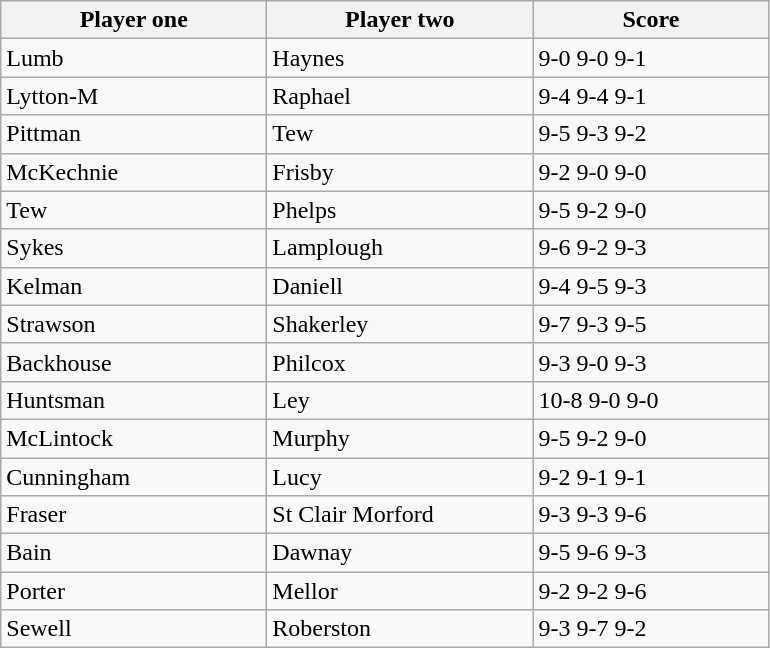<table class="wikitable">
<tr>
<th width=170>Player one</th>
<th width=170>Player two</th>
<th width=150>Score</th>
</tr>
<tr>
<td> Lumb</td>
<td> Haynes</td>
<td>9-0 9-0 9-1</td>
</tr>
<tr>
<td> Lytton-M</td>
<td> Raphael</td>
<td>9-4 9-4 9-1</td>
</tr>
<tr>
<td> Pittman</td>
<td> Tew</td>
<td>9-5 9-3 9-2</td>
</tr>
<tr>
<td> McKechnie</td>
<td> Frisby</td>
<td>9-2 9-0 9-0</td>
</tr>
<tr>
<td> Tew</td>
<td> Phelps</td>
<td>9-5 9-2 9-0</td>
</tr>
<tr>
<td> Sykes</td>
<td> Lamplough</td>
<td>9-6 9-2 9-3</td>
</tr>
<tr>
<td> Kelman</td>
<td> Daniell</td>
<td>9-4 9-5 9-3</td>
</tr>
<tr>
<td> Strawson</td>
<td> Shakerley</td>
<td>9-7 9-3 9-5</td>
</tr>
<tr>
<td> Backhouse</td>
<td> Philcox</td>
<td>9-3 9-0 9-3</td>
</tr>
<tr>
<td> Huntsman</td>
<td> Ley</td>
<td>10-8 9-0 9-0</td>
</tr>
<tr>
<td> McLintock</td>
<td> Murphy</td>
<td>9-5 9-2 9-0</td>
</tr>
<tr>
<td> Cunningham</td>
<td> Lucy</td>
<td>9-2 9-1 9-1</td>
</tr>
<tr>
<td> Fraser</td>
<td> St Clair Morford</td>
<td>9-3 9-3 9-6</td>
</tr>
<tr>
<td> Bain</td>
<td> Dawnay</td>
<td>9-5 9-6 9-3</td>
</tr>
<tr>
<td> Porter</td>
<td> Mellor</td>
<td>9-2 9-2 9-6</td>
</tr>
<tr>
<td> Sewell</td>
<td> Roberston</td>
<td>9-3 9-7 9-2</td>
</tr>
</table>
